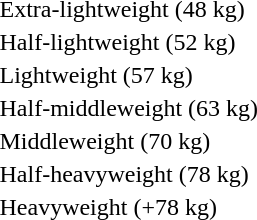<table>
<tr>
<td rowspan=2>Extra-lightweight (48 kg)<br></td>
<td rowspan=2></td>
<td rowspan=2></td>
<td></td>
</tr>
<tr>
<td></td>
</tr>
<tr>
<td rowspan=2>Half-lightweight (52 kg)<br></td>
<td rowspan=2></td>
<td rowspan=2></td>
<td></td>
</tr>
<tr>
<td></td>
</tr>
<tr>
<td rowspan=2>Lightweight (57 kg)<br></td>
<td rowspan=2></td>
<td rowspan=2></td>
<td></td>
</tr>
<tr>
<td></td>
</tr>
<tr>
<td rowspan=2>Half-middleweight (63 kg)<br></td>
<td rowspan=2></td>
<td rowspan=2></td>
<td></td>
</tr>
<tr>
<td></td>
</tr>
<tr>
<td rowspan=2>Middleweight (70 kg)<br></td>
<td rowspan=2></td>
<td rowspan=2></td>
<td></td>
</tr>
<tr>
<td></td>
</tr>
<tr>
<td rowspan=2>Half-heavyweight (78 kg)<br></td>
<td rowspan=2></td>
<td rowspan=2></td>
<td></td>
</tr>
<tr>
<td></td>
</tr>
<tr>
<td rowspan=2>Heavyweight (+78 kg)<br></td>
<td rowspan=2></td>
<td rowspan=2></td>
<td></td>
</tr>
<tr>
<td></td>
</tr>
</table>
